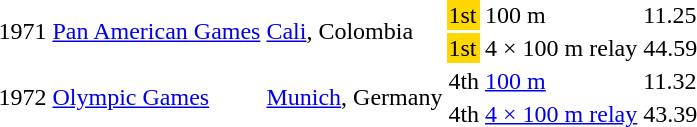<table>
<tr>
<td rowspan=2>1971</td>
<td rowspan=2><a href='#'>Pan American Games</a></td>
<td rowspan=2><a href='#'>Cali</a>, Colombia</td>
<td bgcolor=gold>1st</td>
<td>100 m</td>
<td>11.25</td>
</tr>
<tr>
<td bgcolor=gold>1st</td>
<td>4 × 100 m relay</td>
<td>44.59</td>
</tr>
<tr>
<td rowspan=2>1972</td>
<td rowspan=2><a href='#'>Olympic Games</a></td>
<td rowspan=2><a href='#'>Munich</a>, Germany</td>
<td>4th</td>
<td><a href='#'>100 m</a></td>
<td>11.32</td>
</tr>
<tr>
<td>4th</td>
<td><a href='#'>4 × 100 m relay</a></td>
<td>43.39</td>
</tr>
</table>
